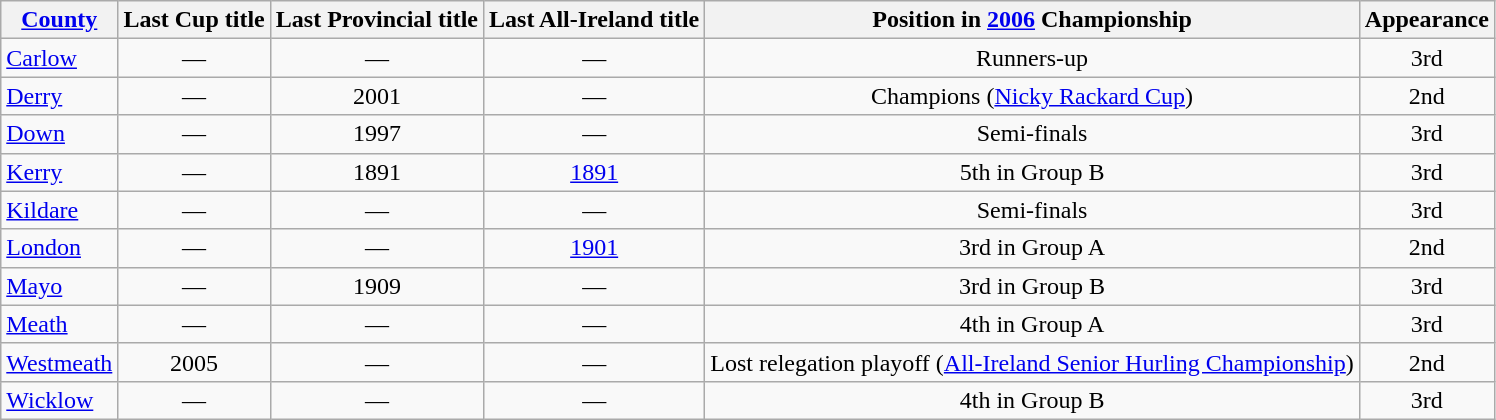<table class="wikitable sortable" style="text-align:center">
<tr>
<th><a href='#'>County</a></th>
<th>Last Cup title</th>
<th>Last Provincial title</th>
<th>Last All-Ireland title</th>
<th>Position in <a href='#'>2006</a> Championship</th>
<th>Appearance</th>
</tr>
<tr>
<td style="text-align:left"> <a href='#'>Carlow</a></td>
<td>—</td>
<td>—</td>
<td>—</td>
<td>Runners-up</td>
<td>3rd</td>
</tr>
<tr>
<td style="text-align:left"> <a href='#'>Derry</a></td>
<td>—</td>
<td>2001</td>
<td>—</td>
<td>Champions (<a href='#'>Nicky Rackard Cup</a>)</td>
<td>2nd</td>
</tr>
<tr>
<td style="text-align:left"> <a href='#'>Down</a></td>
<td>—</td>
<td>1997</td>
<td>—</td>
<td>Semi-finals</td>
<td>3rd</td>
</tr>
<tr>
<td style="text-align:left"> <a href='#'>Kerry</a></td>
<td>—</td>
<td>1891</td>
<td><a href='#'>1891</a></td>
<td>5th in Group B</td>
<td>3rd</td>
</tr>
<tr>
<td style="text-align:left"> <a href='#'>Kildare</a></td>
<td>—</td>
<td>—</td>
<td>—</td>
<td>Semi-finals</td>
<td>3rd</td>
</tr>
<tr>
<td style="text-align:left"> <a href='#'>London</a></td>
<td>—</td>
<td>—</td>
<td><a href='#'>1901</a></td>
<td>3rd in Group A</td>
<td>2nd</td>
</tr>
<tr>
<td style="text-align:left"> <a href='#'>Mayo</a></td>
<td>—</td>
<td>1909</td>
<td>—</td>
<td>3rd in Group B</td>
<td>3rd</td>
</tr>
<tr>
<td style="text-align:left"> <a href='#'>Meath</a></td>
<td>—</td>
<td>—</td>
<td>—</td>
<td>4th in Group A</td>
<td>3rd</td>
</tr>
<tr>
<td style="text-align:left"> <a href='#'>Westmeath</a></td>
<td>2005</td>
<td>—</td>
<td>—</td>
<td>Lost relegation playoff (<a href='#'>All-Ireland Senior Hurling Championship</a>)</td>
<td>2nd</td>
</tr>
<tr>
<td style="text-align:left"> <a href='#'>Wicklow</a></td>
<td>—</td>
<td>—</td>
<td>—</td>
<td>4th in Group B</td>
<td>3rd</td>
</tr>
</table>
